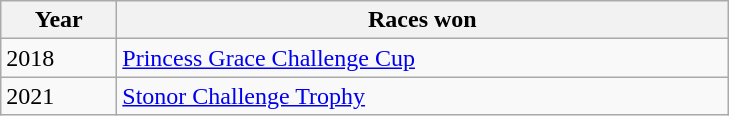<table class="wikitable">
<tr>
<th width=70>Year</th>
<th width=400>Races won</th>
</tr>
<tr>
<td>2018</td>
<td><a href='#'>Princess Grace Challenge Cup</a></td>
</tr>
<tr>
<td>2021</td>
<td><a href='#'>Stonor Challenge Trophy</a></td>
</tr>
</table>
